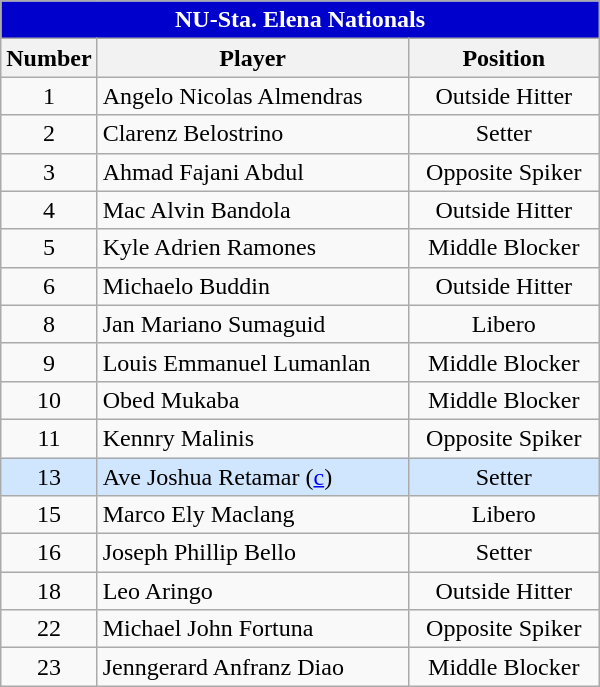<table class="wikitable sortable" style="text-align:center;">
<tr>
<th colspan="8" style= "background: #0000CD; color: white; text-align: center"><strong>NU-Sta. Elena Nationals</strong></th>
</tr>
<tr>
<th width=3px>Number</th>
<th width=200px>Player</th>
<th width=120px>Position</th>
</tr>
<tr>
<td>1</td>
<td style="text-align: left">Angelo Nicolas Almendras</td>
<td>Outside Hitter</td>
</tr>
<tr>
<td>2</td>
<td style="text-align: left">Clarenz Belostrino</td>
<td>Setter</td>
</tr>
<tr>
<td>3</td>
<td style="text-align: left">Ahmad Fajani Abdul</td>
<td>Opposite Spiker</td>
</tr>
<tr>
<td>4</td>
<td style="text-align: left">Mac Alvin Bandola</td>
<td>Outside Hitter</td>
</tr>
<tr>
<td>5</td>
<td style="text-align: left">Kyle Adrien Ramones</td>
<td>Middle Blocker</td>
</tr>
<tr>
<td>6</td>
<td style="text-align: left">Michaelo Buddin</td>
<td>Outside Hitter</td>
</tr>
<tr>
<td>8</td>
<td style="text-align: left">Jan Mariano Sumaguid</td>
<td>Libero</td>
</tr>
<tr>
<td>9</td>
<td style="text-align: left">Louis Emmanuel Lumanlan</td>
<td>Middle Blocker</td>
</tr>
<tr>
<td>10</td>
<td style="text-align: left">Obed Mukaba</td>
<td>Middle Blocker</td>
</tr>
<tr>
<td>11</td>
<td style="text-align: left">Kennry Malinis</td>
<td>Opposite Spiker</td>
</tr>
<tr bgcolor=#D0E6FF>
<td>13</td>
<td style="text-align: left">Ave Joshua Retamar (<a href='#'>c</a>)</td>
<td>Setter</td>
</tr>
<tr>
<td>15</td>
<td style="text-align: left">Marco Ely Maclang</td>
<td>Libero</td>
</tr>
<tr>
<td>16</td>
<td style="text-align: left">Joseph Phillip Bello</td>
<td>Setter</td>
</tr>
<tr>
<td>18</td>
<td style="text-align: left">Leo Aringo</td>
<td>Outside Hitter</td>
</tr>
<tr>
<td>22</td>
<td style="text-align: left">Michael John Fortuna</td>
<td>Opposite Spiker</td>
</tr>
<tr>
<td>23</td>
<td style="text-align: left">Jenngerard Anfranz Diao</td>
<td>Middle Blocker</td>
</tr>
</table>
